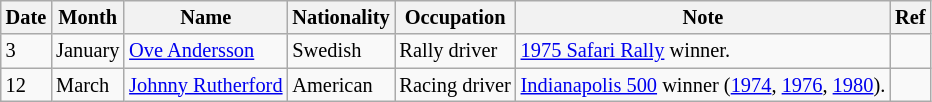<table class="wikitable" style="font-size:85%;">
<tr>
<th>Date</th>
<th>Month</th>
<th>Name</th>
<th>Nationality</th>
<th>Occupation</th>
<th>Note</th>
<th>Ref</th>
</tr>
<tr>
<td>3</td>
<td>January</td>
<td><a href='#'>Ove Andersson</a></td>
<td>Swedish</td>
<td>Rally driver</td>
<td><a href='#'>1975 Safari Rally</a> winner.</td>
<td></td>
</tr>
<tr>
<td>12</td>
<td>March</td>
<td><a href='#'>Johnny Rutherford</a></td>
<td>American</td>
<td>Racing driver</td>
<td><a href='#'>Indianapolis 500</a> winner (<a href='#'>1974</a>, <a href='#'>1976</a>, <a href='#'>1980</a>).</td>
<td></td>
</tr>
</table>
